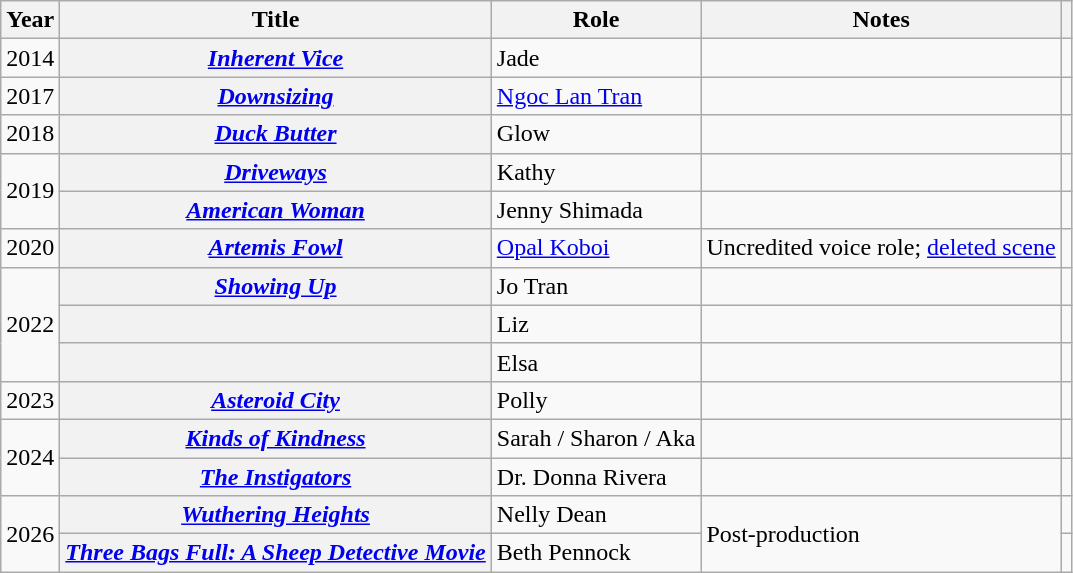<table class="wikitable plainrowheaders sortable">
<tr>
<th scope="col">Year</th>
<th scope="col">Title</th>
<th scope="col" class="unsortable">Role</th>
<th scope="col" class="unsortable">Notes</th>
<th scope="col" class="unsortable"></th>
</tr>
<tr>
<td>2014</td>
<th scope="row"><em><a href='#'>Inherent Vice</a></em></th>
<td>Jade</td>
<td></td>
<td style="text-align:center;"></td>
</tr>
<tr>
<td>2017</td>
<th scope="row"><em><a href='#'>Downsizing</a></em></th>
<td><a href='#'>Ngoc Lan Tran</a></td>
<td></td>
<td style="text-align:center;"></td>
</tr>
<tr>
<td>2018</td>
<th scope="row"><em><a href='#'>Duck Butter</a></em></th>
<td>Glow</td>
<td></td>
<td style="text-align:center;"></td>
</tr>
<tr>
<td rowspan=2>2019</td>
<th scope="row"><em><a href='#'>Driveways</a></em></th>
<td>Kathy</td>
<td></td>
<td style="text-align:center;"></td>
</tr>
<tr>
<th scope="row"><em><a href='#'>American Woman</a></em></th>
<td>Jenny Shimada</td>
<td></td>
<td style="text-align:center;"></td>
</tr>
<tr>
<td>2020</td>
<th scope="row"><em><a href='#'>Artemis Fowl</a></em></th>
<td><a href='#'>Opal Koboi</a></td>
<td>Uncredited voice role; <a href='#'>deleted scene</a></td>
<td style="text-align:center;"></td>
</tr>
<tr>
<td rowspan="3">2022</td>
<th scope="row"><em><a href='#'>Showing Up</a></em></th>
<td>Jo Tran</td>
<td></td>
<td style="text-align:center;"></td>
</tr>
<tr>
<th scope="row"><em></em></th>
<td>Liz</td>
<td></td>
<td style="text-align:center;"></td>
</tr>
<tr>
<th scope="row"><em></em></th>
<td>Elsa</td>
<td></td>
<td style="text-align:center;"></td>
</tr>
<tr>
<td>2023</td>
<th scope="row"><em><a href='#'>Asteroid City</a></em></th>
<td>Polly</td>
<td></td>
<td style="text-align:center;"></td>
</tr>
<tr>
<td rowspan="2">2024</td>
<th scope="row"><em><a href='#'>Kinds of Kindness</a></em></th>
<td>Sarah / Sharon / Aka</td>
<td></td>
<td style="text-align:center;"></td>
</tr>
<tr>
<th scope="row"><em><a href='#'>The Instigators</a></em></th>
<td>Dr. Donna Rivera</td>
<td></td>
<td style="text-align:center;"></td>
</tr>
<tr>
<td rowspan="2">2026</td>
<th scope="row"><em><a href='#'>Wuthering Heights</a></em></th>
<td>Nelly Dean</td>
<td rowspan=2>Post-production</td>
<td style="text-align:center;"></td>
</tr>
<tr>
<th scope="row"><em><a href='#'>Three Bags Full: A Sheep Detective Movie</a></em></th>
<td>Beth Pennock</td>
<td style="text-align:center;"></td>
</tr>
</table>
